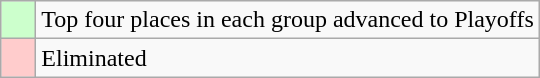<table class="wikitable">
<tr>
<td style="background: #ccffcc;">    </td>
<td>Top four places in each group advanced to Playoffs</td>
</tr>
<tr>
<td bgcolor=ffcccc>    </td>
<td>Eliminated</td>
</tr>
</table>
